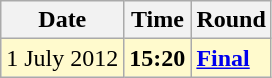<table class="wikitable">
<tr>
<th>Date</th>
<th>Time</th>
<th>Round</th>
</tr>
<tr style=background:lemonchiffon>
<td>1 July 2012</td>
<td><strong>15:20</strong></td>
<td><strong><a href='#'>Final</a></strong></td>
</tr>
</table>
